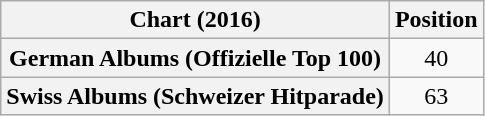<table class="wikitable plainrowheaders" style="text-align:center">
<tr>
<th>Chart (2016)</th>
<th>Position</th>
</tr>
<tr>
<th scope="row">German Albums (Offizielle Top 100)</th>
<td>40</td>
</tr>
<tr>
<th scope="row">Swiss Albums (Schweizer Hitparade)</th>
<td>63</td>
</tr>
</table>
